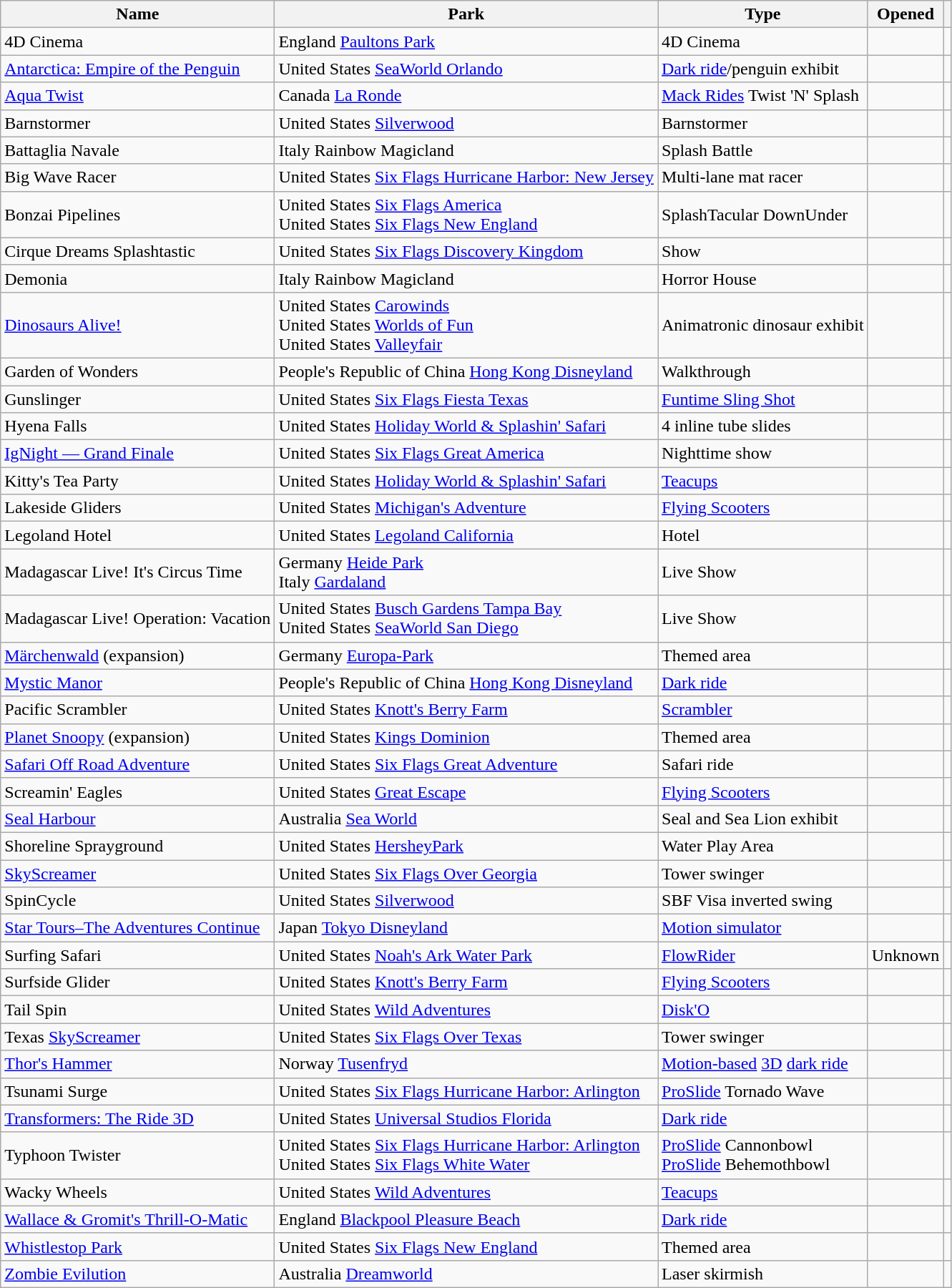<table class="wikitable sortable">
<tr>
<th>Name</th>
<th>Park</th>
<th>Type</th>
<th>Opened</th>
<th class="unsortable"></th>
</tr>
<tr>
<td>4D Cinema</td>
<td>England <a href='#'>Paultons Park</a></td>
<td>4D Cinema</td>
<td></td>
<td></td>
</tr>
<tr>
<td><a href='#'>Antarctica: Empire of the Penguin</a></td>
<td>United States <a href='#'>SeaWorld Orlando</a></td>
<td><a href='#'>Dark ride</a>/penguin exhibit</td>
<td></td>
<td></td>
</tr>
<tr>
<td><a href='#'>Aqua Twist</a></td>
<td>Canada <a href='#'>La Ronde</a></td>
<td><a href='#'>Mack Rides</a> Twist 'N' Splash</td>
<td></td>
<td></td>
</tr>
<tr>
<td>Barnstormer</td>
<td>United States <a href='#'>Silverwood</a></td>
<td>Barnstormer</td>
<td></td>
<td></td>
</tr>
<tr>
<td>Battaglia Navale</td>
<td>Italy Rainbow Magicland</td>
<td>Splash Battle</td>
<td></td>
<td></td>
</tr>
<tr>
<td>Big Wave Racer</td>
<td>United States <a href='#'>Six Flags Hurricane Harbor: New Jersey</a></td>
<td>Multi-lane mat racer</td>
<td></td>
<td></td>
</tr>
<tr>
<td>Bonzai Pipelines</td>
<td>United States <a href='#'>Six Flags America</a><br>United States <a href='#'>Six Flags New England</a></td>
<td>SplashTacular DownUnder</td>
<td><br></td>
<td><br></td>
</tr>
<tr>
<td>Cirque Dreams Splashtastic</td>
<td>United States <a href='#'>Six Flags Discovery Kingdom</a></td>
<td>Show</td>
<td></td>
<td></td>
</tr>
<tr>
<td>Demonia</td>
<td>Italy Rainbow Magicland</td>
<td>Horror House</td>
<td></td>
<td></td>
</tr>
<tr>
<td><a href='#'>Dinosaurs Alive!</a></td>
<td>United States <a href='#'>Carowinds</a><br>United States <a href='#'>Worlds of Fun</a><br>United States <a href='#'>Valleyfair</a></td>
<td>Animatronic dinosaur exhibit</td>
<td><br><br></td>
<td><br><br></td>
</tr>
<tr>
<td>Garden of Wonders</td>
<td>People's Republic of China <a href='#'>Hong Kong Disneyland</a></td>
<td>Walkthrough</td>
<td></td>
<td></td>
</tr>
<tr>
<td>Gunslinger</td>
<td>United States <a href='#'>Six Flags Fiesta Texas</a></td>
<td><a href='#'>Funtime Sling Shot</a></td>
<td></td>
<td></td>
</tr>
<tr>
<td>Hyena Falls</td>
<td>United States <a href='#'>Holiday World & Splashin' Safari</a></td>
<td>4 inline tube slides</td>
<td></td>
<td></td>
</tr>
<tr>
<td><a href='#'>IgNight — Grand Finale</a></td>
<td>United States <a href='#'>Six Flags Great America</a></td>
<td>Nighttime show</td>
<td></td>
<td></td>
</tr>
<tr>
<td>Kitty's Tea Party</td>
<td>United States <a href='#'>Holiday World & Splashin' Safari</a></td>
<td><a href='#'>Teacups</a></td>
<td></td>
<td></td>
</tr>
<tr>
<td>Lakeside Gliders</td>
<td>United States <a href='#'>Michigan's Adventure</a></td>
<td><a href='#'>Flying Scooters</a></td>
<td></td>
<td></td>
</tr>
<tr>
<td>Legoland Hotel</td>
<td>United States <a href='#'>Legoland California</a></td>
<td>Hotel</td>
<td></td>
<td></td>
</tr>
<tr>
<td>Madagascar Live! It's Circus Time</td>
<td>Germany <a href='#'>Heide Park</a><br>Italy <a href='#'>Gardaland</a></td>
<td>Live Show</td>
<td><br> </td>
<td></td>
</tr>
<tr>
<td>Madagascar Live! Operation: Vacation</td>
<td>United States <a href='#'>Busch Gardens Tampa Bay</a><br>United States <a href='#'>SeaWorld San Diego</a></td>
<td>Live Show</td>
<td><br> </td>
<td></td>
</tr>
<tr>
<td><a href='#'>Märchenwald</a> (expansion)</td>
<td>Germany <a href='#'>Europa-Park</a></td>
<td>Themed area</td>
<td></td>
<td></td>
</tr>
<tr>
<td><a href='#'>Mystic Manor</a></td>
<td>People's Republic of China <a href='#'>Hong Kong Disneyland</a></td>
<td><a href='#'>Dark ride</a></td>
<td></td>
<td></td>
</tr>
<tr>
<td>Pacific Scrambler</td>
<td>United States <a href='#'>Knott's Berry Farm</a></td>
<td><a href='#'>Scrambler</a></td>
<td></td>
<td></td>
</tr>
<tr>
<td><a href='#'>Planet Snoopy</a> (expansion)</td>
<td>United States <a href='#'>Kings Dominion</a></td>
<td>Themed area</td>
<td></td>
<td></td>
</tr>
<tr>
<td><a href='#'>Safari Off Road Adventure</a></td>
<td>United States <a href='#'>Six Flags Great Adventure</a></td>
<td>Safari ride</td>
<td></td>
<td></td>
</tr>
<tr>
<td>Screamin' Eagles</td>
<td>United States <a href='#'>Great Escape</a></td>
<td><a href='#'>Flying Scooters</a></td>
<td></td>
<td></td>
</tr>
<tr>
<td><a href='#'>Seal Harbour</a></td>
<td>Australia <a href='#'>Sea World</a></td>
<td>Seal and Sea Lion exhibit</td>
<td></td>
<td></td>
</tr>
<tr>
<td>Shoreline Sprayground</td>
<td>United States <a href='#'>HersheyPark</a></td>
<td>Water Play Area</td>
<td></td>
<td></td>
</tr>
<tr>
<td><a href='#'>SkyScreamer</a></td>
<td>United States <a href='#'>Six Flags Over Georgia</a></td>
<td>Tower swinger</td>
<td></td>
<td></td>
</tr>
<tr>
<td>SpinCycle</td>
<td>United States <a href='#'>Silverwood</a></td>
<td>SBF Visa inverted swing</td>
<td></td>
<td></td>
</tr>
<tr>
<td><a href='#'>Star Tours–The Adventures Continue</a></td>
<td>Japan <a href='#'>Tokyo Disneyland</a></td>
<td><a href='#'>Motion simulator</a></td>
<td></td>
<td></td>
</tr>
<tr>
<td>Surfing Safari</td>
<td>United States <a href='#'>Noah's Ark Water Park</a></td>
<td><a href='#'>FlowRider</a></td>
<td>Unknown</td>
<td></td>
</tr>
<tr>
<td>Surfside Glider</td>
<td>United States <a href='#'>Knott's Berry Farm</a></td>
<td><a href='#'>Flying Scooters</a></td>
<td></td>
<td></td>
</tr>
<tr>
<td>Tail Spin</td>
<td>United States <a href='#'>Wild Adventures</a></td>
<td><a href='#'>Disk'O</a></td>
<td></td>
<td></td>
</tr>
<tr>
<td>Texas <a href='#'>SkyScreamer</a></td>
<td>United States <a href='#'>Six Flags Over Texas</a></td>
<td>Tower swinger</td>
<td></td>
<td></td>
</tr>
<tr>
<td><a href='#'>Thor's Hammer</a></td>
<td>Norway <a href='#'>Tusenfryd</a></td>
<td><a href='#'>Motion-based</a> <a href='#'>3D</a> <a href='#'>dark ride</a></td>
<td></td>
<td></td>
</tr>
<tr>
<td>Tsunami Surge</td>
<td>United States <a href='#'>Six Flags Hurricane Harbor: Arlington</a></td>
<td><a href='#'>ProSlide</a> Tornado Wave</td>
<td></td>
<td></td>
</tr>
<tr>
<td><a href='#'>Transformers: The Ride 3D</a></td>
<td>United States <a href='#'>Universal Studios Florida</a></td>
<td><a href='#'>Dark ride</a></td>
<td></td>
<td></td>
</tr>
<tr>
<td>Typhoon Twister</td>
<td>United States <a href='#'>Six Flags Hurricane Harbor: Arlington</a><br>United States <a href='#'>Six Flags White Water</a></td>
<td><a href='#'>ProSlide</a> Cannonbowl<br> <a href='#'>ProSlide</a> Behemothbowl</td>
<td><br> </td>
<td><br></td>
</tr>
<tr>
<td>Wacky Wheels</td>
<td>United States <a href='#'>Wild Adventures</a></td>
<td><a href='#'>Teacups</a></td>
<td></td>
<td></td>
</tr>
<tr>
<td><a href='#'>Wallace & Gromit's Thrill-O-Matic</a></td>
<td>England <a href='#'>Blackpool Pleasure Beach</a></td>
<td><a href='#'>Dark ride</a></td>
<td></td>
<td></td>
</tr>
<tr>
<td><a href='#'>Whistlestop Park</a></td>
<td>United States <a href='#'>Six Flags New England</a></td>
<td>Themed area</td>
<td></td>
<td></td>
</tr>
<tr>
<td><a href='#'>Zombie Evilution</a></td>
<td>Australia <a href='#'>Dreamworld</a></td>
<td>Laser skirmish</td>
<td></td>
<td></td>
</tr>
</table>
